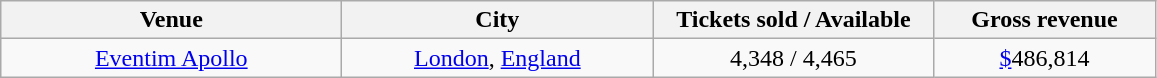<table class="wikitable" style="text-align:center">
<tr>
<th style="width:220px;">Venue</th>
<th style="width:200px;">City</th>
<th style="width:180px;">Tickets sold / Available</th>
<th style="width:140px;">Gross revenue</th>
</tr>
<tr>
<td><a href='#'>Eventim Apollo</a></td>
<td><a href='#'>London</a>, <a href='#'>England</a></td>
<td>4,348 / 4,465</td>
<td><a href='#'>$</a>486,814</td>
</tr>
</table>
